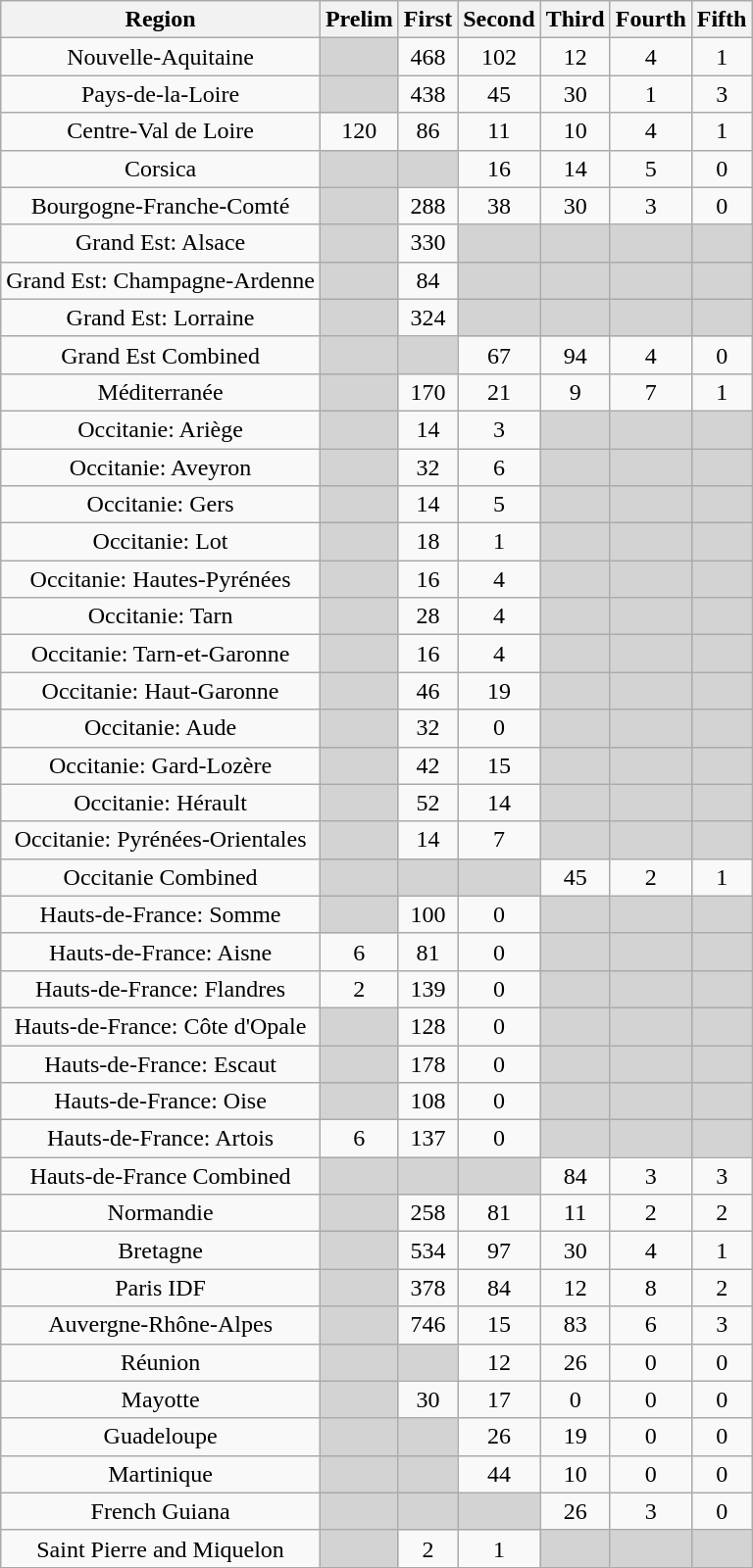<table class="wikitable collapsible" style="text-align: center">
<tr>
<th>Region</th>
<th>Prelim</th>
<th>First</th>
<th>Second</th>
<th>Third</th>
<th>Fourth</th>
<th>Fifth</th>
</tr>
<tr>
<td>Nouvelle-Aquitaine</td>
<td bgcolor=lightgrey> </td>
<td>468</td>
<td>102</td>
<td>12</td>
<td>4</td>
<td>1</td>
</tr>
<tr>
<td>Pays-de-la-Loire</td>
<td bgcolor=lightgrey> </td>
<td>438</td>
<td>45</td>
<td>30</td>
<td>1</td>
<td>3</td>
</tr>
<tr>
<td>Centre-Val de Loire</td>
<td>120</td>
<td>86</td>
<td>11</td>
<td>10</td>
<td>4</td>
<td>1</td>
</tr>
<tr>
<td>Corsica</td>
<td bgcolor=lightgrey> </td>
<td bgcolor=lightgrey> </td>
<td>16</td>
<td>14</td>
<td>5</td>
<td>0</td>
</tr>
<tr>
<td>Bourgogne-Franche-Comté</td>
<td bgcolor=lightgrey> </td>
<td>288</td>
<td>38</td>
<td>30</td>
<td>3</td>
<td>0</td>
</tr>
<tr>
<td>Grand Est: Alsace</td>
<td bgcolor=lightgrey> </td>
<td>330</td>
<td bgcolor=lightgrey> </td>
<td bgcolor=lightgrey> </td>
<td bgcolor=lightgrey> </td>
<td bgcolor=lightgrey> </td>
</tr>
<tr>
<td>Grand Est: Champagne-Ardenne</td>
<td bgcolor=lightgrey> </td>
<td>84</td>
<td bgcolor=lightgrey> </td>
<td bgcolor=lightgrey> </td>
<td bgcolor=lightgrey> </td>
<td bgcolor=lightgrey> </td>
</tr>
<tr>
<td>Grand Est: Lorraine</td>
<td bgcolor=lightgrey> </td>
<td>324</td>
<td bgcolor=lightgrey> </td>
<td bgcolor=lightgrey> </td>
<td bgcolor=lightgrey> </td>
<td bgcolor=lightgrey> </td>
</tr>
<tr>
<td>Grand Est Combined</td>
<td bgcolor=lightgrey> </td>
<td bgcolor=lightgrey> </td>
<td>67</td>
<td>94</td>
<td>4</td>
<td>0</td>
</tr>
<tr>
<td>Méditerranée</td>
<td bgcolor=lightgrey> </td>
<td>170</td>
<td>21</td>
<td>9</td>
<td>7</td>
<td>1</td>
</tr>
<tr>
<td>Occitanie: Ariège</td>
<td bgcolor=lightgrey> </td>
<td>14</td>
<td>3</td>
<td bgcolor=lightgrey> </td>
<td bgcolor=lightgrey> </td>
<td bgcolor=lightgrey> </td>
</tr>
<tr>
<td>Occitanie: Aveyron</td>
<td bgcolor=lightgrey> </td>
<td>32</td>
<td>6</td>
<td bgcolor=lightgrey> </td>
<td bgcolor=lightgrey> </td>
<td bgcolor=lightgrey> </td>
</tr>
<tr>
<td>Occitanie: Gers</td>
<td bgcolor=lightgrey> </td>
<td>14</td>
<td>5</td>
<td bgcolor=lightgrey> </td>
<td bgcolor=lightgrey> </td>
<td bgcolor=lightgrey> </td>
</tr>
<tr>
<td>Occitanie: Lot</td>
<td bgcolor=lightgrey> </td>
<td>18</td>
<td>1</td>
<td bgcolor=lightgrey> </td>
<td bgcolor=lightgrey> </td>
<td bgcolor=lightgrey> </td>
</tr>
<tr>
<td>Occitanie: Hautes-Pyrénées</td>
<td bgcolor=lightgrey> </td>
<td>16</td>
<td>4</td>
<td bgcolor=lightgrey> </td>
<td bgcolor=lightgrey> </td>
<td bgcolor=lightgrey> </td>
</tr>
<tr>
<td>Occitanie: Tarn</td>
<td bgcolor=lightgrey> </td>
<td>28</td>
<td>4</td>
<td bgcolor=lightgrey> </td>
<td bgcolor=lightgrey> </td>
<td bgcolor=lightgrey> </td>
</tr>
<tr>
<td>Occitanie: Tarn-et-Garonne</td>
<td bgcolor=lightgrey> </td>
<td>16</td>
<td>4</td>
<td bgcolor=lightgrey> </td>
<td bgcolor=lightgrey> </td>
<td bgcolor=lightgrey> </td>
</tr>
<tr>
<td>Occitanie: Haut-Garonne</td>
<td bgcolor=lightgrey> </td>
<td>46</td>
<td>19</td>
<td bgcolor=lightgrey> </td>
<td bgcolor=lightgrey> </td>
<td bgcolor=lightgrey> </td>
</tr>
<tr>
<td>Occitanie: Aude</td>
<td bgcolor=lightgrey> </td>
<td>32</td>
<td>0</td>
<td bgcolor=lightgrey> </td>
<td bgcolor=lightgrey> </td>
<td bgcolor=lightgrey> </td>
</tr>
<tr>
<td>Occitanie: Gard-Lozère</td>
<td bgcolor=lightgrey> </td>
<td>42</td>
<td>15</td>
<td bgcolor=lightgrey> </td>
<td bgcolor=lightgrey> </td>
<td bgcolor=lightgrey> </td>
</tr>
<tr>
<td>Occitanie: Hérault</td>
<td bgcolor=lightgrey> </td>
<td>52</td>
<td>14</td>
<td bgcolor=lightgrey> </td>
<td bgcolor=lightgrey> </td>
<td bgcolor=lightgrey> </td>
</tr>
<tr>
<td>Occitanie: Pyrénées-Orientales</td>
<td bgcolor=lightgrey> </td>
<td>14</td>
<td>7</td>
<td bgcolor=lightgrey> </td>
<td bgcolor=lightgrey> </td>
<td bgcolor=lightgrey> </td>
</tr>
<tr>
<td>Occitanie Combined</td>
<td bgcolor=lightgrey> </td>
<td bgcolor=lightgrey> </td>
<td bgcolor=lightgrey> </td>
<td>45</td>
<td>2</td>
<td>1</td>
</tr>
<tr>
<td>Hauts-de-France: Somme</td>
<td bgcolor=lightgrey> </td>
<td>100</td>
<td>0</td>
<td bgcolor=lightgrey> </td>
<td bgcolor=lightgrey> </td>
<td bgcolor=lightgrey> </td>
</tr>
<tr>
<td>Hauts-de-France: Aisne</td>
<td>6</td>
<td>81</td>
<td>0</td>
<td bgcolor=lightgrey> </td>
<td bgcolor=lightgrey> </td>
<td bgcolor=lightgrey> </td>
</tr>
<tr>
<td>Hauts-de-France: Flandres</td>
<td>2</td>
<td>139</td>
<td>0</td>
<td bgcolor=lightgrey> </td>
<td bgcolor=lightgrey> </td>
<td bgcolor=lightgrey> </td>
</tr>
<tr>
<td>Hauts-de-France: Côte d'Opale</td>
<td bgcolor=lightgrey> </td>
<td>128</td>
<td>0</td>
<td bgcolor=lightgrey> </td>
<td bgcolor=lightgrey> </td>
<td bgcolor=lightgrey> </td>
</tr>
<tr>
<td>Hauts-de-France: Escaut</td>
<td bgcolor=lightgrey> </td>
<td>178</td>
<td>0</td>
<td bgcolor=lightgrey> </td>
<td bgcolor=lightgrey> </td>
<td bgcolor=lightgrey> </td>
</tr>
<tr>
<td>Hauts-de-France: Oise</td>
<td bgcolor=lightgrey> </td>
<td>108</td>
<td>0</td>
<td bgcolor=lightgrey> </td>
<td bgcolor=lightgrey> </td>
<td bgcolor=lightgrey> </td>
</tr>
<tr>
<td>Hauts-de-France: Artois</td>
<td>6</td>
<td>137</td>
<td>0</td>
<td bgcolor=lightgrey> </td>
<td bgcolor=lightgrey> </td>
<td bgcolor=lightgrey> </td>
</tr>
<tr>
<td>Hauts-de-France Combined</td>
<td bgcolor=lightgrey> </td>
<td bgcolor=lightgrey> </td>
<td bgcolor=lightgrey> </td>
<td>84</td>
<td>3</td>
<td>3</td>
</tr>
<tr>
<td>Normandie</td>
<td bgcolor=lightgrey> </td>
<td>258</td>
<td>81</td>
<td>11</td>
<td>2</td>
<td>2</td>
</tr>
<tr>
<td>Bretagne</td>
<td bgcolor=lightgrey> </td>
<td>534</td>
<td>97</td>
<td>30</td>
<td>4</td>
<td>1</td>
</tr>
<tr>
<td>Paris IDF</td>
<td bgcolor=lightgrey> </td>
<td>378</td>
<td>84</td>
<td>12</td>
<td>8</td>
<td>2</td>
</tr>
<tr>
<td>Auvergne-Rhône-Alpes</td>
<td bgcolor=lightgrey> </td>
<td>746</td>
<td>15</td>
<td>83</td>
<td>6</td>
<td>3</td>
</tr>
<tr>
<td>Réunion</td>
<td bgcolor=lightgrey> </td>
<td bgcolor=lightgrey> </td>
<td>12</td>
<td>26</td>
<td>0</td>
<td>0</td>
</tr>
<tr>
<td>Mayotte</td>
<td bgcolor=lightgrey> </td>
<td>30</td>
<td>17</td>
<td>0</td>
<td>0</td>
<td>0</td>
</tr>
<tr>
<td>Guadeloupe</td>
<td bgcolor=lightgrey> </td>
<td bgcolor=lightgrey> </td>
<td>26</td>
<td>19</td>
<td>0</td>
<td>0</td>
</tr>
<tr>
<td>Martinique</td>
<td bgcolor=lightgrey> </td>
<td bgcolor=lightgrey> </td>
<td>44</td>
<td>10</td>
<td>0</td>
<td>0</td>
</tr>
<tr>
<td>French Guiana</td>
<td bgcolor=lightgrey> </td>
<td bgcolor=lightgrey> </td>
<td bgcolor=lightgrey> </td>
<td>26</td>
<td>3</td>
<td>0</td>
</tr>
<tr>
<td>Saint Pierre and Miquelon</td>
<td bgcolor=lightgrey> </td>
<td>2</td>
<td>1</td>
<td bgcolor=lightgrey> </td>
<td bgcolor=lightgrey> </td>
<td bgcolor=lightgrey> </td>
</tr>
</table>
